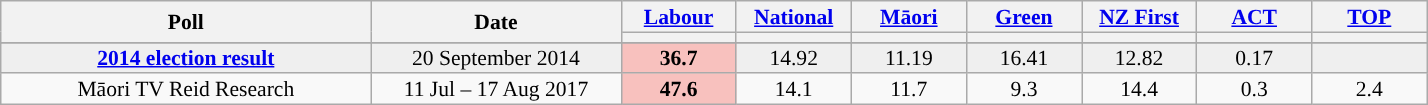<table class="wikitable" style="font-size:90%; line-height:14px; text-align:center">
<tr>
<th style="width:240px;" rowspan="2">Poll</th>
<th style="width:160px;" rowspan="2">Date </th>
<th style="width:70px;" r bgcolor=><a href='#'>Labour</a></th>
<th style="width:70px;" r bgcolor=><a href='#'>National</a></th>
<th style="width:70px;" r bgcolor=><a href='#'>Māori</a></th>
<th style="width:70px;" r bgcolor=><a href='#'>Green</a></th>
<th style="width:70px;" r bgcolor=><a href='#'>NZ First</a></th>
<th style="width:70px;" r bgcolor=><a href='#'>ACT</a></th>
<th style="width:70px;" r bgcolor=><a href='#'>TOP</a></th>
</tr>
<tr>
<th class="unsortable" style="color:inherit;background:"></th>
<th class="unsortable" style="color:inherit;background:"></th>
<th class="unsortable" style="color:inherit;background:"></th>
<th class="unsortable" style="color:inherit;background:"></th>
<th class="unsortable" style="color:inherit;background:"></th>
<th class="unsortable" style="color:inherit;background:"></th>
<th class="unsortable" style="color:inherit;background:"></th>
</tr>
<tr>
</tr>
<tr style="background:#EFEFEF; font-weight:italic;">
<td><strong><a href='#'>2014 election result</a></strong></td>
<td>20 September 2014</td>
<td style="background:#F8C1BE"><strong>36.7</strong></td>
<td>14.92</td>
<td>11.19</td>
<td>16.41</td>
<td>12.82</td>
<td>0.17</td>
<td></td>
</tr>
<tr>
<td>Māori TV Reid Research</td>
<td>11 Jul – 17 Aug 2017</td>
<td style="background:#F8C1BE"><strong>47.6</strong></td>
<td>14.1</td>
<td>11.7</td>
<td>9.3</td>
<td>14.4</td>
<td>0.3</td>
<td>2.4</td>
</tr>
</table>
